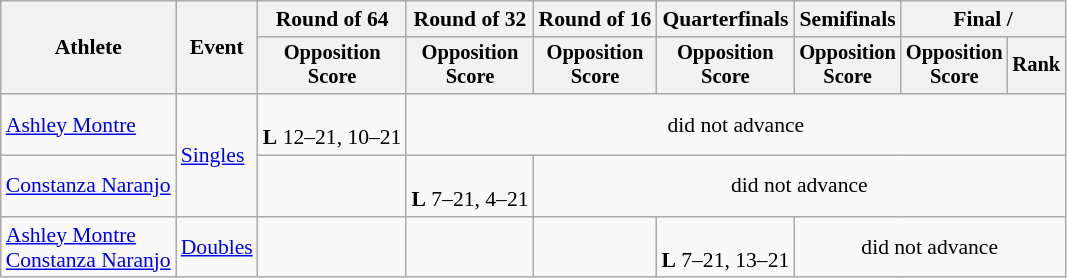<table class=wikitable style="font-size:90%">
<tr>
<th rowspan="2">Athlete</th>
<th rowspan="2">Event</th>
<th>Round of 64</th>
<th>Round of 32</th>
<th>Round of 16</th>
<th>Quarterfinals</th>
<th>Semifinals</th>
<th colspan=2>Final / </th>
</tr>
<tr style="font-size:95%">
<th>Opposition<br>Score</th>
<th>Opposition<br>Score</th>
<th>Opposition<br>Score</th>
<th>Opposition<br>Score</th>
<th>Opposition<br>Score</th>
<th>Opposition<br>Score</th>
<th>Rank</th>
</tr>
<tr align=center>
<td align=left><a href='#'>Ashley Montre</a></td>
<td align=left rowspan=2><a href='#'>Singles</a></td>
<td><br><strong>L</strong> 12–21, 10–21</td>
<td colspan=6>did not advance</td>
</tr>
<tr align=center>
<td align=left><a href='#'>Constanza Naranjo</a></td>
<td></td>
<td><br><strong>L</strong> 7–21, 4–21</td>
<td colspan=5>did not advance</td>
</tr>
<tr align=center>
<td align=left><a href='#'>Ashley Montre</a><br><a href='#'>Constanza Naranjo</a></td>
<td><a href='#'>Doubles</a></td>
<td></td>
<td></td>
<td></td>
<td><br><strong>L</strong> 7–21, 13–21</td>
<td colspan=3>did not advance</td>
</tr>
</table>
